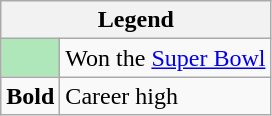<table class="wikitable">
<tr>
<th colspan="2">Legend</th>
</tr>
<tr>
<td style="background:#afe6ba;"></td>
<td>Won the <a href='#'>Super Bowl</a></td>
</tr>
<tr>
<td><strong>Bold</strong></td>
<td>Career high</td>
</tr>
</table>
